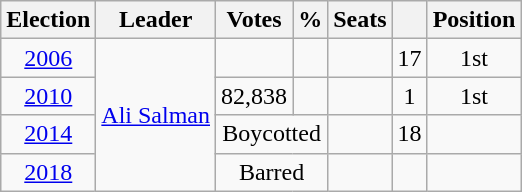<table class=wikitable style=text-align:center>
<tr>
<th>Election</th>
<th>Leader</th>
<th><strong>Votes</strong></th>
<th><strong>%</strong></th>
<th>Seats</th>
<th></th>
<th><strong>Position</strong></th>
</tr>
<tr>
<td><a href='#'>2006</a></td>
<td rowspan="4"><a href='#'>Ali Salman</a></td>
<td></td>
<td></td>
<td></td>
<td> 17</td>
<td> 1st</td>
</tr>
<tr>
<td><a href='#'>2010</a></td>
<td>82,838</td>
<td></td>
<td></td>
<td> 1</td>
<td> 1st</td>
</tr>
<tr>
<td><a href='#'>2014</a></td>
<td colspan="2">Boycotted</td>
<td></td>
<td> 18</td>
<td></td>
</tr>
<tr>
<td><a href='#'>2018</a></td>
<td colspan="2">Barred</td>
<td></td>
<td></td>
<td></td>
</tr>
</table>
